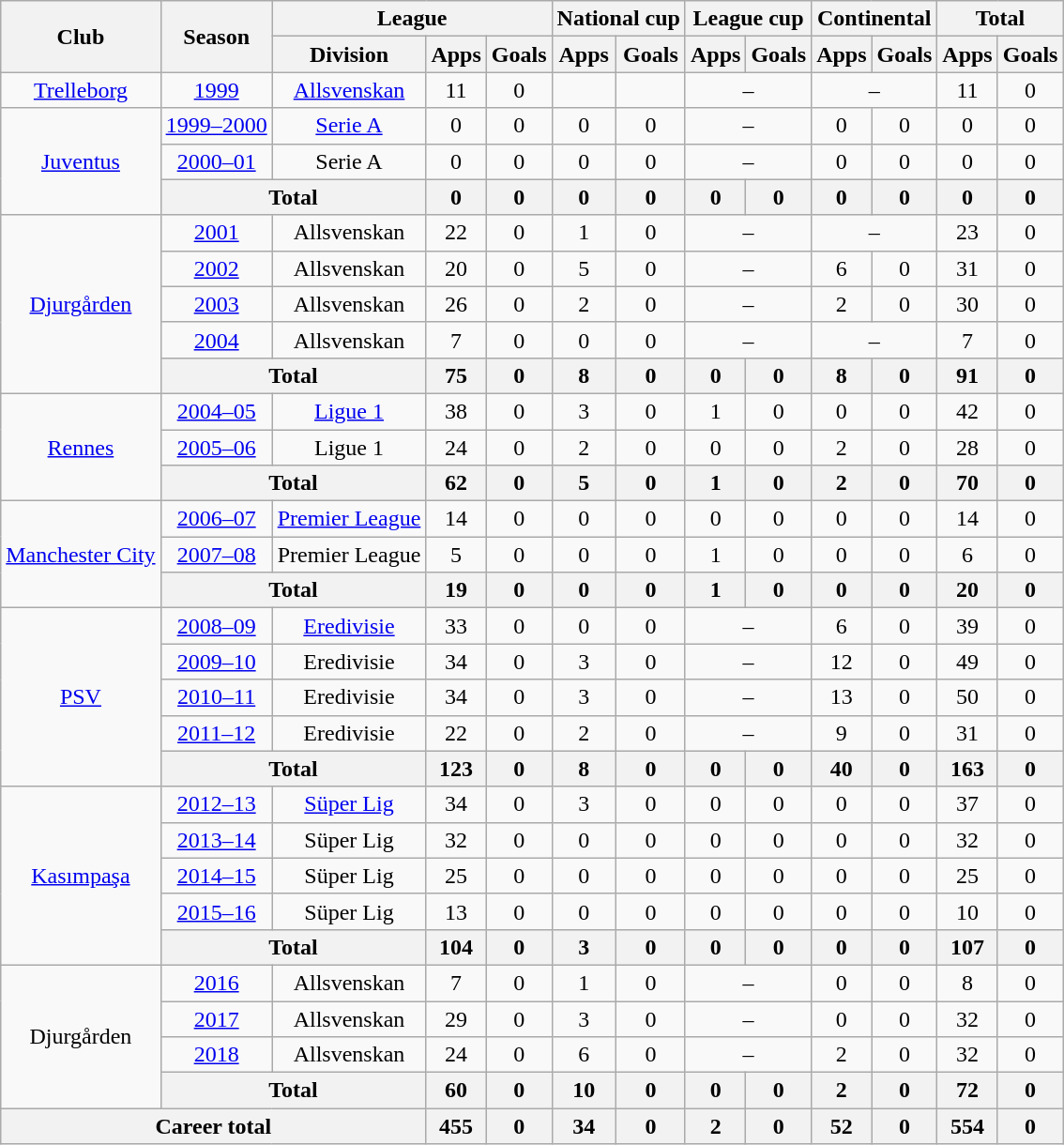<table class="wikitable" style="text-align:center">
<tr>
<th rowspan="2">Club</th>
<th rowspan="2">Season</th>
<th colspan="3">League</th>
<th colspan="2">National cup</th>
<th colspan="2">League cup</th>
<th colspan="2">Continental</th>
<th colspan="2">Total</th>
</tr>
<tr>
<th>Division</th>
<th>Apps</th>
<th>Goals</th>
<th>Apps</th>
<th>Goals</th>
<th>Apps</th>
<th>Goals</th>
<th>Apps</th>
<th>Goals</th>
<th>Apps</th>
<th>Goals</th>
</tr>
<tr>
<td><a href='#'>Trelleborg</a></td>
<td><a href='#'>1999</a></td>
<td><a href='#'>Allsvenskan</a></td>
<td>11</td>
<td>0</td>
<td></td>
<td></td>
<td colspan="2">–</td>
<td colspan="2">–</td>
<td>11</td>
<td>0</td>
</tr>
<tr>
<td rowspan="3"><a href='#'>Juventus</a></td>
<td><a href='#'>1999–2000</a></td>
<td><a href='#'>Serie A</a></td>
<td>0</td>
<td>0</td>
<td>0</td>
<td>0</td>
<td colspan="2">–</td>
<td>0</td>
<td>0</td>
<td>0</td>
<td>0</td>
</tr>
<tr>
<td><a href='#'>2000–01</a></td>
<td>Serie A</td>
<td>0</td>
<td>0</td>
<td>0</td>
<td>0</td>
<td colspan="2">–</td>
<td>0</td>
<td>0</td>
<td>0</td>
<td>0</td>
</tr>
<tr>
<th colspan="2">Total</th>
<th>0</th>
<th>0</th>
<th>0</th>
<th>0</th>
<th>0</th>
<th>0</th>
<th>0</th>
<th>0</th>
<th>0</th>
<th>0</th>
</tr>
<tr>
<td rowspan="5"><a href='#'>Djurgården</a></td>
<td><a href='#'>2001</a></td>
<td>Allsvenskan</td>
<td>22</td>
<td>0</td>
<td>1</td>
<td>0</td>
<td colspan="2">–</td>
<td colspan="2">–</td>
<td>23</td>
<td>0</td>
</tr>
<tr>
<td><a href='#'>2002</a></td>
<td>Allsvenskan</td>
<td>20</td>
<td>0</td>
<td>5</td>
<td>0</td>
<td colspan="2">–</td>
<td>6</td>
<td>0</td>
<td>31</td>
<td>0</td>
</tr>
<tr>
<td><a href='#'>2003</a></td>
<td>Allsvenskan</td>
<td>26</td>
<td>0</td>
<td>2</td>
<td>0</td>
<td colspan="2">–</td>
<td>2</td>
<td>0</td>
<td>30</td>
<td>0</td>
</tr>
<tr>
<td><a href='#'>2004</a></td>
<td>Allsvenskan</td>
<td>7</td>
<td>0</td>
<td>0</td>
<td>0</td>
<td colspan="2">–</td>
<td colspan="2">–</td>
<td>7</td>
<td>0</td>
</tr>
<tr>
<th colspan="2">Total</th>
<th>75</th>
<th>0</th>
<th>8</th>
<th>0</th>
<th>0</th>
<th>0</th>
<th>8</th>
<th>0</th>
<th>91</th>
<th>0</th>
</tr>
<tr>
<td rowspan="3"><a href='#'>Rennes</a></td>
<td><a href='#'>2004–05</a></td>
<td><a href='#'>Ligue 1</a></td>
<td>38</td>
<td>0</td>
<td>3</td>
<td>0</td>
<td>1</td>
<td>0</td>
<td>0</td>
<td>0</td>
<td>42</td>
<td>0</td>
</tr>
<tr>
<td><a href='#'>2005–06</a></td>
<td>Ligue 1</td>
<td>24</td>
<td>0</td>
<td>2</td>
<td>0</td>
<td>0</td>
<td>0</td>
<td>2</td>
<td>0</td>
<td>28</td>
<td>0</td>
</tr>
<tr>
<th colspan="2">Total</th>
<th>62</th>
<th>0</th>
<th>5</th>
<th>0</th>
<th>1</th>
<th>0</th>
<th>2</th>
<th>0</th>
<th>70</th>
<th>0</th>
</tr>
<tr>
<td rowspan="3"><a href='#'>Manchester City</a></td>
<td><a href='#'>2006–07</a></td>
<td><a href='#'>Premier League</a></td>
<td>14</td>
<td>0</td>
<td>0</td>
<td>0</td>
<td>0</td>
<td>0</td>
<td>0</td>
<td>0</td>
<td>14</td>
<td>0</td>
</tr>
<tr>
<td><a href='#'>2007–08</a></td>
<td>Premier League</td>
<td>5</td>
<td>0</td>
<td>0</td>
<td>0</td>
<td>1</td>
<td>0</td>
<td>0</td>
<td>0</td>
<td>6</td>
<td>0</td>
</tr>
<tr>
<th colspan="2">Total</th>
<th>19</th>
<th>0</th>
<th>0</th>
<th>0</th>
<th>1</th>
<th>0</th>
<th>0</th>
<th>0</th>
<th>20</th>
<th>0</th>
</tr>
<tr>
<td rowspan="5"><a href='#'>PSV</a></td>
<td><a href='#'>2008–09</a></td>
<td><a href='#'>Eredivisie</a></td>
<td>33</td>
<td>0</td>
<td>0</td>
<td>0</td>
<td colspan="2">–</td>
<td>6</td>
<td>0</td>
<td>39</td>
<td>0</td>
</tr>
<tr>
<td><a href='#'>2009–10</a></td>
<td>Eredivisie</td>
<td>34</td>
<td>0</td>
<td>3</td>
<td>0</td>
<td colspan="2">–</td>
<td>12</td>
<td>0</td>
<td>49</td>
<td>0</td>
</tr>
<tr>
<td><a href='#'>2010–11</a></td>
<td>Eredivisie</td>
<td>34</td>
<td>0</td>
<td>3</td>
<td>0</td>
<td colspan="2">–</td>
<td>13</td>
<td>0</td>
<td>50</td>
<td>0</td>
</tr>
<tr>
<td><a href='#'>2011–12</a></td>
<td>Eredivisie</td>
<td>22</td>
<td>0</td>
<td>2</td>
<td>0</td>
<td colspan="2">–</td>
<td>9</td>
<td>0</td>
<td>31</td>
<td>0</td>
</tr>
<tr>
<th colspan="2">Total</th>
<th>123</th>
<th>0</th>
<th>8</th>
<th>0</th>
<th>0</th>
<th>0</th>
<th>40</th>
<th>0</th>
<th>163</th>
<th>0</th>
</tr>
<tr>
<td rowspan="5"><a href='#'>Kasımpaşa</a></td>
<td><a href='#'>2012–13</a></td>
<td><a href='#'>Süper Lig</a></td>
<td>34</td>
<td>0</td>
<td>3</td>
<td>0</td>
<td>0</td>
<td>0</td>
<td>0</td>
<td>0</td>
<td>37</td>
<td>0</td>
</tr>
<tr>
<td><a href='#'>2013–14</a></td>
<td>Süper Lig</td>
<td>32</td>
<td>0</td>
<td>0</td>
<td>0</td>
<td>0</td>
<td>0</td>
<td>0</td>
<td>0</td>
<td>32</td>
<td>0</td>
</tr>
<tr>
<td><a href='#'>2014–15</a></td>
<td>Süper Lig</td>
<td>25</td>
<td>0</td>
<td>0</td>
<td>0</td>
<td>0</td>
<td>0</td>
<td>0</td>
<td>0</td>
<td>25</td>
<td>0</td>
</tr>
<tr>
<td><a href='#'>2015–16</a></td>
<td>Süper Lig</td>
<td>13</td>
<td>0</td>
<td>0</td>
<td>0</td>
<td>0</td>
<td>0</td>
<td>0</td>
<td>0</td>
<td>10</td>
<td>0</td>
</tr>
<tr>
<th colspan="2">Total</th>
<th>104</th>
<th>0</th>
<th>3</th>
<th>0</th>
<th>0</th>
<th>0</th>
<th>0</th>
<th>0</th>
<th>107</th>
<th>0</th>
</tr>
<tr>
<td rowspan="4">Djurgården</td>
<td><a href='#'>2016</a></td>
<td>Allsvenskan</td>
<td>7</td>
<td>0</td>
<td>1</td>
<td>0</td>
<td colspan="2">–</td>
<td>0</td>
<td>0</td>
<td>8</td>
<td>0</td>
</tr>
<tr>
<td><a href='#'>2017</a></td>
<td>Allsvenskan</td>
<td>29</td>
<td>0</td>
<td>3</td>
<td>0</td>
<td colspan="2">–</td>
<td>0</td>
<td>0</td>
<td>32</td>
<td>0</td>
</tr>
<tr>
<td><a href='#'>2018</a></td>
<td>Allsvenskan</td>
<td>24</td>
<td>0</td>
<td>6</td>
<td>0</td>
<td colspan="2">–</td>
<td>2</td>
<td>0</td>
<td>32</td>
<td>0</td>
</tr>
<tr>
<th colspan="2">Total</th>
<th>60</th>
<th>0</th>
<th>10</th>
<th>0</th>
<th>0</th>
<th>0</th>
<th>2</th>
<th>0</th>
<th>72</th>
<th>0</th>
</tr>
<tr>
<th colspan="3">Career total</th>
<th>455</th>
<th>0</th>
<th>34</th>
<th>0</th>
<th>2</th>
<th>0</th>
<th>52</th>
<th>0</th>
<th>554</th>
<th>0</th>
</tr>
</table>
